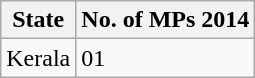<table class="wikitable">
<tr>
<th>State</th>
<th>No. of MPs 2014</th>
</tr>
<tr>
<td>Kerala</td>
<td>01</td>
</tr>
</table>
